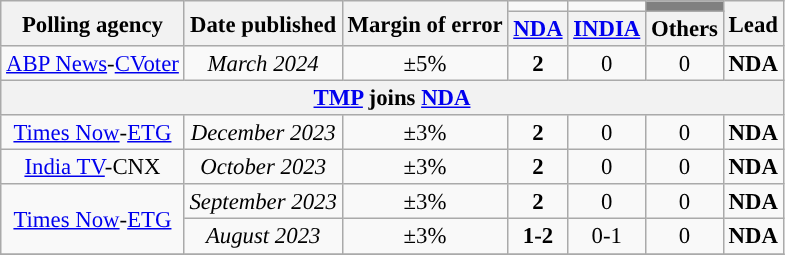<table class="wikitable sortable" style="text-align:center;font-size:95%;line-height:16px">
<tr>
<th rowspan="2">Polling agency</th>
<th rowspan="2">Date published</th>
<th rowspan="2">Margin of error</th>
<td bgcolor=></td>
<td bgcolor=></td>
<td bgcolor="grey"></td>
<th rowspan="2">Lead</th>
</tr>
<tr>
<th><a href='#'>NDA</a></th>
<th><a href='#'>INDIA</a></th>
<th>Others</th>
</tr>
<tr>
<td><a href='#'>ABP News</a>-<a href='#'>CVoter</a></td>
<td><em>March 2024</em></td>
<td>±5%</td>
<td><strong>2</strong></td>
<td>0</td>
<td>0</td>
<td><strong>NDA</strong></td>
</tr>
<tr>
<th colspan="7"><a href='#'>TMP</a> joins <a href='#'>NDA</a></th>
</tr>
<tr>
<td><a href='#'>Times Now</a>-<a href='#'>ETG</a></td>
<td><em>December 2023</em></td>
<td>±3%</td>
<td bgcolor=><strong>2</strong></td>
<td>0</td>
<td>0</td>
<td bgcolor=><strong>NDA</strong></td>
</tr>
<tr>
<td><a href='#'>India TV</a>-CNX</td>
<td><em>October 2023</em></td>
<td>±3%</td>
<td bgcolor=><strong>2</strong></td>
<td>0</td>
<td>0</td>
<td bgcolor=><strong>NDA</strong></td>
</tr>
<tr>
<td rowspan="2"><a href='#'>Times Now</a>-<a href='#'>ETG</a></td>
<td><em>September 2023</em></td>
<td>±3%</td>
<td bgcolor=><strong>2</strong></td>
<td>0</td>
<td>0</td>
<td bgcolor=><strong>NDA</strong></td>
</tr>
<tr>
<td><em>August 2023</em></td>
<td>±3%</td>
<td bgcolor=><strong>1-2</strong></td>
<td>0-1</td>
<td>0</td>
<td bgcolor=><strong>NDA</strong></td>
</tr>
<tr>
</tr>
</table>
